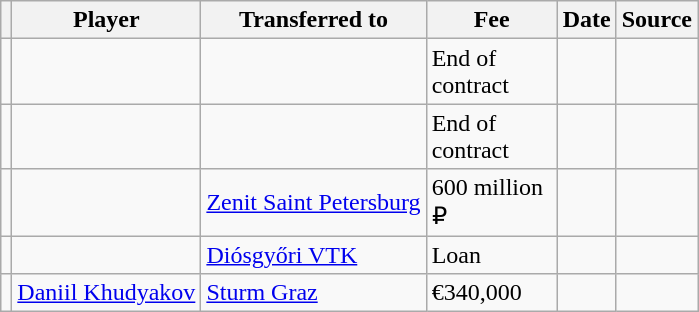<table class="wikitable plainrowheaders sortable">
<tr>
<th></th>
<th scope="col">Player</th>
<th>Transferred to</th>
<th style="width: 80px;">Fee</th>
<th scope="col">Date</th>
<th scope="col">Source</th>
</tr>
<tr>
<td align="center"></td>
<td> </td>
<td></td>
<td>End of contract</td>
<td></td>
<td></td>
</tr>
<tr>
<td align="center"></td>
<td> </td>
<td></td>
<td>End of contract</td>
<td></td>
<td></td>
</tr>
<tr>
<td align="center"></td>
<td> </td>
<td> <a href='#'>Zenit Saint Petersburg</a></td>
<td>600 million ₽</td>
<td></td>
<td></td>
</tr>
<tr>
<td align="center"></td>
<td> </td>
<td> <a href='#'>Diósgyőri VTK</a></td>
<td>Loan</td>
<td></td>
<td></td>
</tr>
<tr>
<td align="center"></td>
<td> <a href='#'>Daniil Khudyakov</a></td>
<td> <a href='#'>Sturm Graz</a></td>
<td>€340,000</td>
<td></td>
<td></td>
</tr>
</table>
